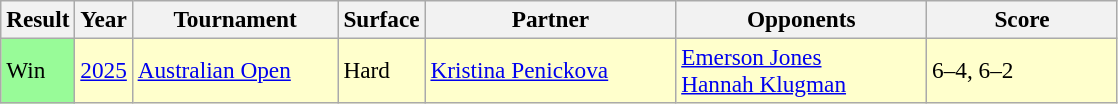<table class="sortable wikitable" style=font-size:97%>
<tr>
<th>Result</th>
<th>Year</th>
<th width=130>Tournament</th>
<th>Surface</th>
<th width=160>Partner</th>
<th width=160>Opponents</th>
<th width=120>Score</th>
</tr>
<tr style="background:#ffc;">
<td bgcolor=98fb98>Win</td>
<td><a href='#'>2025</a></td>
<td><a href='#'>Australian Open</a></td>
<td>Hard</td>
<td> <a href='#'>Kristina Penickova</a></td>
<td> <a href='#'>Emerson Jones</a><br> <a href='#'>Hannah Klugman</a></td>
<td>6–4, 6–2</td>
</tr>
</table>
